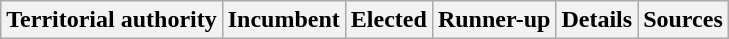<table class="wikitable sortable" style="text-align:left">
<tr>
<th>Territorial authority</th>
<th>Incumbent</th>
<th>Elected</th>
<th>Runner-up</th>
<th>Details</th>
<th>Sources<br>







































































</th>
</tr>
</table>
